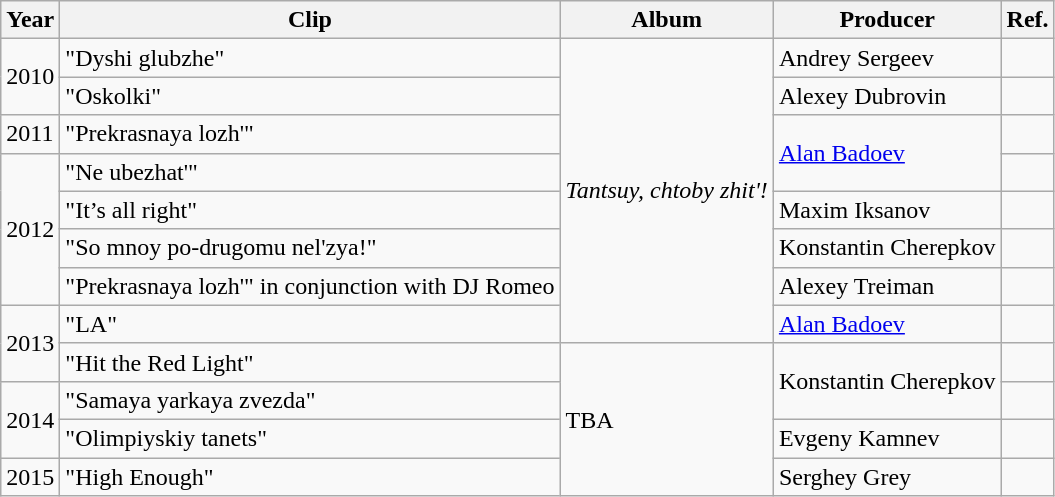<table class="wikitable">
<tr>
<th>Year</th>
<th>Clip</th>
<th>Album</th>
<th>Producer</th>
<th>Ref.</th>
</tr>
<tr>
<td rowspan="2">2010</td>
<td>"Dyshi glubzhe"</td>
<td rowspan="8"><em>Tantsuy, chtoby zhit'!</em></td>
<td>Andrey Sergeev</td>
<td></td>
</tr>
<tr>
<td>"Oskolki"</td>
<td>Alexey Dubrovin</td>
<td></td>
</tr>
<tr>
<td>2011</td>
<td>"Prekrasnaya lozh'"</td>
<td rowspan="2"><a href='#'>Alan Badoev</a></td>
<td></td>
</tr>
<tr>
<td rowspan="4">2012</td>
<td>"Ne ubezhat'"</td>
<td></td>
</tr>
<tr>
<td>"It’s all right"</td>
<td>Maxim Iksanov</td>
<td></td>
</tr>
<tr>
<td>"So mnoy po-drugomu nel'zya!"</td>
<td>Konstantin Cherepkov</td>
<td></td>
</tr>
<tr>
<td>"Prekrasnaya lozh'" in conjunction with DJ Romeo</td>
<td>Alexey Treiman</td>
<td></td>
</tr>
<tr>
<td rowspan="2">2013</td>
<td>"LA"</td>
<td><a href='#'>Alan Badoev</a></td>
<td></td>
</tr>
<tr>
<td>"Hit the Red Light"</td>
<td rowspan="4">TBA</td>
<td rowspan="2">Konstantin Cherepkov</td>
<td></td>
</tr>
<tr>
<td rowspan="2">2014</td>
<td>"Samaya yarkaya zvezda"</td>
<td></td>
</tr>
<tr>
<td>"Olimpiyskiy tanets"</td>
<td>Evgeny Kamnev</td>
<td></td>
</tr>
<tr>
<td>2015</td>
<td>"High Enough"</td>
<td>Serghey Grey</td>
<td></td>
</tr>
</table>
